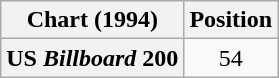<table class="wikitable plainrowheaders" style="text-align:center">
<tr>
<th scope="col">Chart (1994)</th>
<th scope="col">Position</th>
</tr>
<tr>
<th scope="row">US <em>Billboard</em> 200</th>
<td>54</td>
</tr>
</table>
